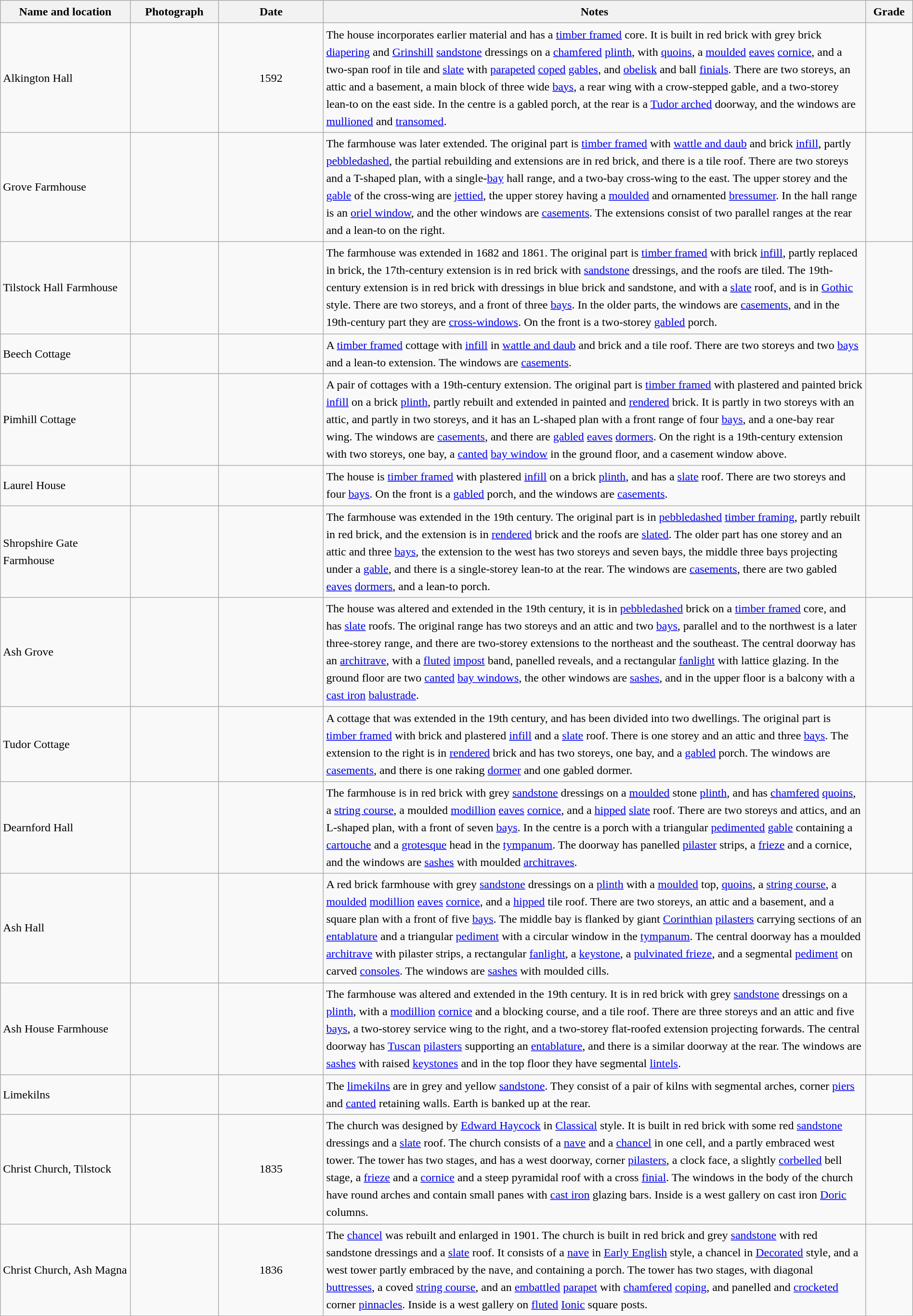<table class="wikitable sortable plainrowheaders" style="width:100%; border:0; text-align:left; line-height:150%;">
<tr>
<th scope="col"  style="width:150px">Name and location</th>
<th scope="col"  style="width:100px" class="unsortable">Photograph</th>
<th scope="col"  style="width:120px">Date</th>
<th scope="col"  style="width:650px" class="unsortable">Notes</th>
<th scope="col"  style="width:50px">Grade</th>
</tr>
<tr>
<td>Alkington Hall<br><small></small></td>
<td></td>
<td align="center">1592</td>
<td>The house incorporates earlier material and has a <a href='#'>timber framed</a> core.  It is built in red brick with grey brick <a href='#'>diapering</a> and <a href='#'>Grinshill</a> <a href='#'>sandstone</a> dressings on a <a href='#'>chamfered</a> <a href='#'>plinth</a>, with <a href='#'>quoins</a>, a <a href='#'>moulded</a> <a href='#'>eaves</a> <a href='#'>cornice</a>, and a two-span roof in tile and <a href='#'>slate</a> with <a href='#'>parapeted</a> <a href='#'>coped</a> <a href='#'>gables</a>, and <a href='#'>obelisk</a> and ball <a href='#'>finials</a>.  There are two storeys, an attic and a basement, a main block of three wide <a href='#'>bays</a>, a rear wing with a crow-stepped gable, and a two-storey lean-to on the east side.  In the centre is a gabled porch, at the rear is a <a href='#'>Tudor arched</a> doorway, and the windows are <a href='#'>mullioned</a> and <a href='#'>transomed</a>.</td>
<td align="center" ></td>
</tr>
<tr>
<td>Grove Farmhouse<br><small></small></td>
<td></td>
<td align="center"></td>
<td>The farmhouse was later extended.  The original part is <a href='#'>timber framed</a> with <a href='#'>wattle and daub</a> and brick <a href='#'>infill</a>, partly <a href='#'>pebbledashed</a>, the partial rebuilding and extensions are in red brick, and there is a tile roof.  There are two storeys and a T-shaped plan, with a single-<a href='#'>bay</a> hall range, and a two-bay cross-wing to the east.  The upper storey and the <a href='#'>gable</a> of the cross-wing are <a href='#'>jettied</a>, the upper storey having a <a href='#'>moulded</a> and ornamented <a href='#'>bressumer</a>.  In the hall range is an <a href='#'>oriel window</a>, and the other windows are <a href='#'>casements</a>.  The extensions consist of two parallel ranges at the rear and a lean-to on the right.</td>
<td align="center" ></td>
</tr>
<tr>
<td>Tilstock Hall Farmhouse<br><small></small></td>
<td></td>
<td align="center"></td>
<td>The farmhouse was extended in 1682 and 1861.  The original part is <a href='#'>timber framed</a> with brick <a href='#'>infill</a>, partly replaced in brick, the 17th-century extension is in red brick with <a href='#'>sandstone</a> dressings, and the roofs are tiled.  The 19th-century extension is in red brick with dressings in blue brick and sandstone, and with a <a href='#'>slate</a> roof, and is in <a href='#'>Gothic</a> style.  There are two storeys, and a front of three <a href='#'>bays</a>.  In the older parts, the windows are <a href='#'>casements</a>, and in the 19th-century part they are <a href='#'>cross-windows</a>.  On the front is a two-storey <a href='#'>gabled</a> porch.</td>
<td align="center" ></td>
</tr>
<tr>
<td>Beech Cottage<br><small></small></td>
<td></td>
<td align="center"></td>
<td>A <a href='#'>timber framed</a> cottage with <a href='#'>infill</a> in <a href='#'>wattle and daub</a> and brick and a tile roof.  There are two storeys and two <a href='#'>bays</a> and a lean-to extension.  The windows are <a href='#'>casements</a>.</td>
<td align="center" ></td>
</tr>
<tr>
<td>Pimhill Cottage<br><small></small></td>
<td></td>
<td align="center"></td>
<td>A pair of cottages with a 19th-century extension.  The original part is <a href='#'>timber framed</a> with plastered and painted brick <a href='#'>infill</a> on a brick <a href='#'>plinth</a>, partly rebuilt and extended in painted and <a href='#'>rendered</a> brick.  It is partly in two storeys with an attic, and partly in two storeys, and it has an L-shaped plan with a front range of four <a href='#'>bays</a>, and a one-bay rear wing.  The windows are <a href='#'>casements</a>, and there are <a href='#'>gabled</a> <a href='#'>eaves</a> <a href='#'>dormers</a>.  On the right is a 19th-century extension with two storeys, one bay, a <a href='#'>canted</a> <a href='#'>bay window</a> in the ground floor, and a casement window above.</td>
<td align="center" ></td>
</tr>
<tr>
<td>Laurel House<br><small></small></td>
<td></td>
<td align="center"></td>
<td>The house is <a href='#'>timber framed</a> with plastered <a href='#'>infill</a> on a brick <a href='#'>plinth</a>, and has a <a href='#'>slate</a> roof.  There are two storeys and four <a href='#'>bays</a>.  On the front is a <a href='#'>gabled</a> porch, and the windows are <a href='#'>casements</a>.</td>
<td align="center" ></td>
</tr>
<tr>
<td>Shropshire Gate Farmhouse<br><small></small></td>
<td></td>
<td align="center"></td>
<td>The farmhouse was extended in the 19th century.  The original part is in <a href='#'>pebbledashed</a> <a href='#'>timber framing</a>, partly rebuilt in red brick, and the extension is in <a href='#'>rendered</a> brick and the roofs are <a href='#'>slated</a>.  The older part has one storey and an attic and three <a href='#'>bays</a>, the extension to the west has two storeys and seven bays, the middle three bays projecting under a <a href='#'>gable</a>, and there is a single-storey lean-to at the rear.  The windows are <a href='#'>casements</a>, there are two gabled <a href='#'>eaves</a> <a href='#'>dormers</a>, and a lean-to porch.</td>
<td align="center" ></td>
</tr>
<tr>
<td>Ash Grove<br><small></small></td>
<td></td>
<td align="center"></td>
<td>The house was altered and extended in the 19th century, it is in <a href='#'>pebbledashed</a> brick on a <a href='#'>timber framed</a> core, and has <a href='#'>slate</a> roofs.  The original range has two storeys and an attic and two <a href='#'>bays</a>, parallel and to the northwest is a later three-storey range, and there are two-storey extensions to the northeast and the southeast.  The central doorway has an <a href='#'>architrave</a>, with a <a href='#'>fluted</a> <a href='#'>impost</a> band, panelled reveals, and a rectangular <a href='#'>fanlight</a> with lattice glazing.  In the ground floor are two <a href='#'>canted</a> <a href='#'>bay windows</a>, the other windows are <a href='#'>sashes</a>, and in the upper floor is a balcony with a <a href='#'>cast iron</a> <a href='#'>balustrade</a>.</td>
<td align="center" ></td>
</tr>
<tr>
<td>Tudor Cottage<br><small></small></td>
<td></td>
<td align="center"></td>
<td>A cottage that was extended in the 19th century, and has been divided into two dwellings.  The original part is <a href='#'>timber framed</a> with brick and plastered <a href='#'>infill</a> and a <a href='#'>slate</a> roof.  There is one storey and an attic and three <a href='#'>bays</a>.  The extension to the right is in <a href='#'>rendered</a> brick and has two storeys, one bay, and a <a href='#'>gabled</a> porch.  The windows are <a href='#'>casements</a>, and there is one raking <a href='#'>dormer</a> and one gabled dormer.</td>
<td align="center" ></td>
</tr>
<tr>
<td>Dearnford Hall<br><small></small></td>
<td></td>
<td align="center"></td>
<td>The farmhouse is in red brick with grey <a href='#'>sandstone</a> dressings on a <a href='#'>moulded</a> stone <a href='#'>plinth</a>, and has <a href='#'>chamfered</a> <a href='#'>quoins</a>, a <a href='#'>string course</a>, a moulded <a href='#'>modillion</a> <a href='#'>eaves</a> <a href='#'>cornice</a>, and a <a href='#'>hipped</a> <a href='#'>slate</a> roof.  There are two storeys and attics, and an L-shaped plan, with a front of seven <a href='#'>bays</a>.  In the centre is a porch with a triangular <a href='#'>pedimented</a> <a href='#'>gable</a> containing a <a href='#'>cartouche</a> and a <a href='#'>grotesque</a> head in the <a href='#'>tympanum</a>.  The doorway has panelled <a href='#'>pilaster</a> strips, a <a href='#'>frieze</a> and a cornice, and the windows are <a href='#'>sashes</a> with moulded <a href='#'>architraves</a>.</td>
<td align="center" ></td>
</tr>
<tr>
<td>Ash Hall<br><small></small></td>
<td></td>
<td align="center"></td>
<td>A red brick farmhouse with grey <a href='#'>sandstone</a> dressings on a <a href='#'>plinth</a> with a <a href='#'>moulded</a> top, <a href='#'>quoins</a>, a <a href='#'>string course</a>, a <a href='#'>moulded</a> <a href='#'>modillion</a> <a href='#'>eaves</a> <a href='#'>cornice</a>, and a <a href='#'>hipped</a> tile roof.  There are two storeys, an attic and a basement, and a square plan with a front of five <a href='#'>bays</a>.  The middle bay is flanked by giant <a href='#'>Corinthian</a> <a href='#'>pilasters</a> carrying sections of an <a href='#'>entablature</a> and a triangular <a href='#'>pediment</a> with a circular window in the <a href='#'>tympanum</a>.  The central doorway has a moulded <a href='#'>architrave</a> with pilaster strips, a rectangular <a href='#'>fanlight</a>, a <a href='#'>keystone</a>, a <a href='#'>pulvinated frieze</a>, and a segmental <a href='#'>pediment</a> on carved <a href='#'>consoles</a>.  The windows are <a href='#'>sashes</a> with moulded cills.</td>
<td align="center" ></td>
</tr>
<tr>
<td>Ash House Farmhouse<br><small></small></td>
<td></td>
<td align="center"></td>
<td>The farmhouse was altered and extended in the 19th century.  It is in red brick with grey <a href='#'>sandstone</a> dressings on a <a href='#'>plinth</a>, with a <a href='#'>modillion</a> <a href='#'>cornice</a> and a blocking course, and a tile roof.  There are three storeys and an attic and five <a href='#'>bays</a>, a two-storey service wing to the right, and a two-storey flat-roofed extension projecting forwards.  The central doorway has <a href='#'>Tuscan</a> <a href='#'>pilasters</a> supporting an <a href='#'>entablature</a>, and there is a similar doorway at the rear.  The windows are <a href='#'>sashes</a> with raised <a href='#'>keystones</a> and in the top floor they have segmental <a href='#'>lintels</a>.</td>
<td align="center" ></td>
</tr>
<tr>
<td>Limekilns<br><small></small></td>
<td></td>
<td align="center"></td>
<td>The <a href='#'>limekilns</a> are in grey and yellow <a href='#'>sandstone</a>.  They consist of a pair of kilns with segmental arches, corner <a href='#'>piers</a> and <a href='#'>canted</a> retaining walls.  Earth is banked up at the rear.</td>
<td align="center" ></td>
</tr>
<tr>
<td>Christ Church, Tilstock<br><small></small></td>
<td></td>
<td align="center">1835</td>
<td>The church was designed by <a href='#'>Edward Haycock</a> in <a href='#'>Classical</a> style.  It is built in red brick with some red <a href='#'>sandstone</a> dressings and a <a href='#'>slate</a> roof.  The church consists of a <a href='#'>nave</a> and a <a href='#'>chancel</a> in one cell, and a partly embraced west tower.  The tower has two stages, and has a west doorway, corner <a href='#'>pilasters</a>, a clock face, a slightly <a href='#'>corbelled</a> bell stage, a <a href='#'>frieze</a> and a <a href='#'>cornice</a> and a steep pyramidal roof with a cross <a href='#'>finial</a>.  The windows in the body of the church have round arches and contain small panes with <a href='#'>cast iron</a> glazing bars.  Inside is a west gallery on cast iron <a href='#'>Doric</a> columns.</td>
<td align="center" ></td>
</tr>
<tr>
<td>Christ Church, Ash Magna<br><small></small></td>
<td></td>
<td align="center">1836</td>
<td>The <a href='#'>chancel</a> was rebuilt and enlarged in 1901.  The church is built in red brick and grey <a href='#'>sandstone</a> with red sandstone dressings and a <a href='#'>slate</a> roof.  It consists of a <a href='#'>nave</a> in <a href='#'>Early English</a> style, a chancel in <a href='#'>Decorated</a> style, and a west tower partly embraced by the nave, and containing a porch.  The tower has two stages, with diagonal <a href='#'>buttresses</a>, a coved <a href='#'>string course</a>, and an <a href='#'>embattled</a> <a href='#'>parapet</a> with <a href='#'>chamfered</a> <a href='#'>coping</a>, and panelled and <a href='#'>crocketed</a> corner <a href='#'>pinnacles</a>.  Inside is a west gallery on <a href='#'>fluted</a> <a href='#'>Ionic</a> square posts.</td>
<td align="center" ></td>
</tr>
<tr>
</tr>
</table>
